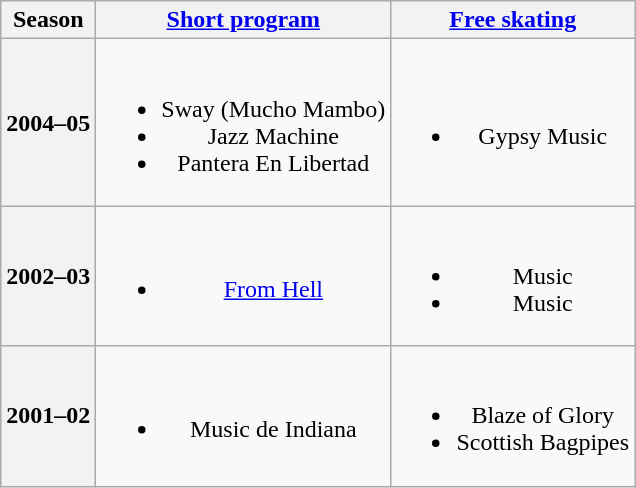<table class=wikitable style=text-align:center>
<tr>
<th>Season</th>
<th><a href='#'>Short program</a></th>
<th><a href='#'>Free skating</a></th>
</tr>
<tr>
<th>2004–05 <br> </th>
<td><br><ul><li>Sway (Mucho Mambo) <br></li><li>Jazz Machine <br></li><li>Pantera En Libertad <br></li></ul></td>
<td><br><ul><li>Gypsy Music <br></li></ul></td>
</tr>
<tr>
<th>2002–03 <br> </th>
<td><br><ul><li><a href='#'>From Hell</a> <br></li></ul></td>
<td><br><ul><li>Music <br></li><li>Music <br></li></ul></td>
</tr>
<tr>
<th>2001–02 <br> </th>
<td><br><ul><li>Music de Indiana</li></ul></td>
<td><br><ul><li>Blaze of Glory <br></li><li>Scottish Bagpipes</li></ul></td>
</tr>
</table>
